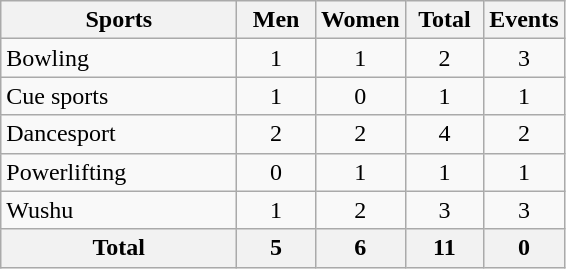<table class="wikitable sortable" style="text-align:center;">
<tr>
<th width=150>Sports</th>
<th width=45>Men</th>
<th width=45>Women</th>
<th width=45>Total</th>
<th width=45>Events</th>
</tr>
<tr>
<td align=left>Bowling</td>
<td>1</td>
<td>1</td>
<td>2</td>
<td>3</td>
</tr>
<tr>
<td align=left>Cue sports</td>
<td>1</td>
<td>0</td>
<td>1</td>
<td>1</td>
</tr>
<tr>
<td align=left>Dancesport</td>
<td>2</td>
<td>2</td>
<td>4</td>
<td>2</td>
</tr>
<tr>
<td align=left>Powerlifting</td>
<td>0</td>
<td>1</td>
<td>1</td>
<td>1</td>
</tr>
<tr>
<td align=left>Wushu</td>
<td>1</td>
<td>2</td>
<td>3</td>
<td>3</td>
</tr>
<tr class="sortbottom">
<th>Total</th>
<th>5</th>
<th>6</th>
<th>11</th>
<th>0</th>
</tr>
</table>
